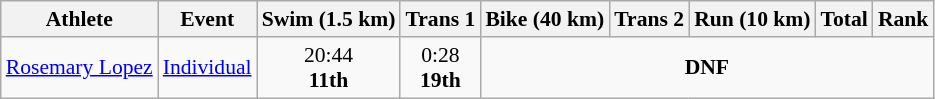<table class="wikitable" style="font-size:90%">
<tr>
<th>Athlete</th>
<th>Event</th>
<th>Swim (1.5 km)</th>
<th>Trans 1</th>
<th>Bike (40 km)</th>
<th>Trans 2</th>
<th>Run (10 km)</th>
<th>Total</th>
<th>Rank</th>
</tr>
<tr>
<td><a href='#'>Rosemary Lopez</a></td>
<td><a href='#'>Individual</a></td>
<td align=center>20:44<br><strong>11th</strong></td>
<td align=center>0:28<br><strong>19th</strong></td>
<td style="text-align:center;" colspan="5"><strong>DNF</strong></td>
</tr>
</table>
